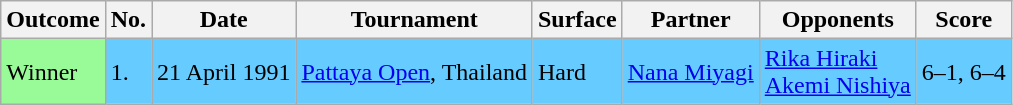<table class="wikitable">
<tr>
<th>Outcome</th>
<th>No.</th>
<th>Date</th>
<th>Tournament</th>
<th>Surface</th>
<th>Partner</th>
<th>Opponents</th>
<th>Score</th>
</tr>
<tr bgcolor="66CCFF">
<td bgcolor="98FB98">Winner</td>
<td>1.</td>
<td>21 April 1991</td>
<td><a href='#'>Pattaya Open</a>, Thailand</td>
<td>Hard</td>
<td> <a href='#'>Nana Miyagi</a></td>
<td> <a href='#'>Rika Hiraki</a> <br>  <a href='#'>Akemi Nishiya</a></td>
<td>6–1, 6–4</td>
</tr>
</table>
